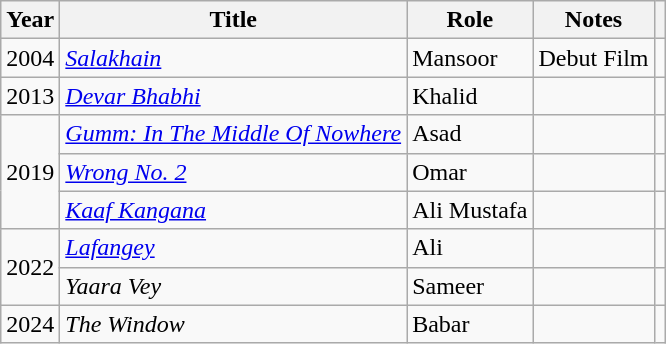<table class="wikitable">
<tr>
<th>Year</th>
<th>Title</th>
<th>Role</th>
<th>Notes</th>
<th></th>
</tr>
<tr>
<td>2004</td>
<td><em><a href='#'>Salakhain</a></em></td>
<td>Mansoor</td>
<td>Debut Film</td>
<td></td>
</tr>
<tr>
<td>2013</td>
<td><em><a href='#'>Devar Bhabhi</a></em></td>
<td>Khalid</td>
<td></td>
<td></td>
</tr>
<tr>
<td rowspan="3">2019</td>
<td><em><a href='#'>Gumm: In The Middle Of Nowhere</a></em></td>
<td>Asad</td>
<td></td>
<td></td>
</tr>
<tr>
<td><em><a href='#'>Wrong No. 2</a></em></td>
<td>Omar</td>
<td></td>
<td></td>
</tr>
<tr>
<td><em><a href='#'>Kaaf Kangana</a></em></td>
<td>Ali Mustafa</td>
<td></td>
<td></td>
</tr>
<tr>
<td rowspan="2">2022</td>
<td><em><a href='#'>Lafangey</a></em></td>
<td>Ali</td>
<td></td>
<td></td>
</tr>
<tr>
<td><em>Yaara Vey</em></td>
<td>Sameer</td>
<td></td>
<td></td>
</tr>
<tr>
<td>2024</td>
<td><em>The Window</em></td>
<td>Babar</td>
<td></td>
<td></td>
</tr>
</table>
